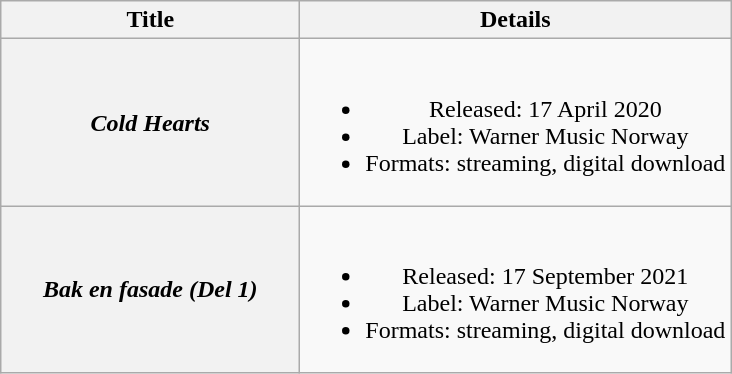<table class="wikitable plainrowheaders" style="text-align:center;">
<tr>
<th scope="col" style="width:12em;">Title</th>
<th scope="col">Details</th>
</tr>
<tr>
<th scope="row"><em>Cold Hearts</em></th>
<td><br><ul><li>Released: 17 April 2020</li><li>Label: Warner Music Norway</li><li>Formats: streaming, digital download</li></ul></td>
</tr>
<tr>
<th scope="row"><em>Bak en fasade (Del 1)</em></th>
<td><br><ul><li>Released: 17 September 2021</li><li>Label: Warner Music Norway</li><li>Formats: streaming, digital download</li></ul></td>
</tr>
</table>
